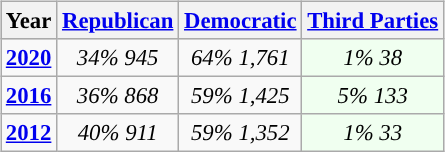<table class="wikitable" style="float:right; font-size:95%;">
<tr bgcolor=lightgrey>
<th>Year</th>
<th><a href='#'>Republican</a></th>
<th><a href='#'>Democratic</a></th>
<th><a href='#'>Third Parties</a></th>
</tr>
<tr>
<td style="text-align:center; "><strong><a href='#'>2020</a></strong></td>
<td style="text-align:center; "><em>34%</em> <em>945</em></td>
<td style="text-align:center; "><em>64%</em> <em>1,761</em></td>
<td style="text-align:center; background:honeyDew;"><em>1%</em> <em>38</em></td>
</tr>
<tr>
<td style="text-align:center; "><strong><a href='#'>2016</a></strong></td>
<td style="text-align:center; "><em>36%</em> <em>868</em></td>
<td style="text-align:center; "><em>59%</em> <em>1,425</em></td>
<td style="text-align:center; background:honeyDew;"><em>5%</em> <em>133</em></td>
</tr>
<tr>
<td style="text-align:center; "><strong><a href='#'>2012</a></strong></td>
<td style="text-align:center; "><em>40%</em> <em>911</em></td>
<td style="text-align:center; "><em>59%</em> <em>1,352</em></td>
<td style="text-align:center; background:honeyDew;"><em>1%</em> <em>33</em></td>
</tr>
</table>
